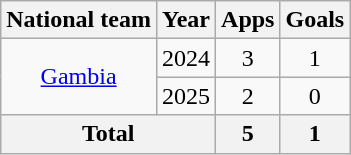<table class=wikitable style=text-align:center>
<tr>
<th>National team</th>
<th>Year</th>
<th>Apps</th>
<th>Goals</th>
</tr>
<tr>
<td rowspan="2"><a href='#'>Gambia</a></td>
<td>2024</td>
<td>3</td>
<td>1</td>
</tr>
<tr>
<td>2025</td>
<td>2</td>
<td>0</td>
</tr>
<tr>
<th colspan="2">Total</th>
<th>5</th>
<th>1</th>
</tr>
</table>
